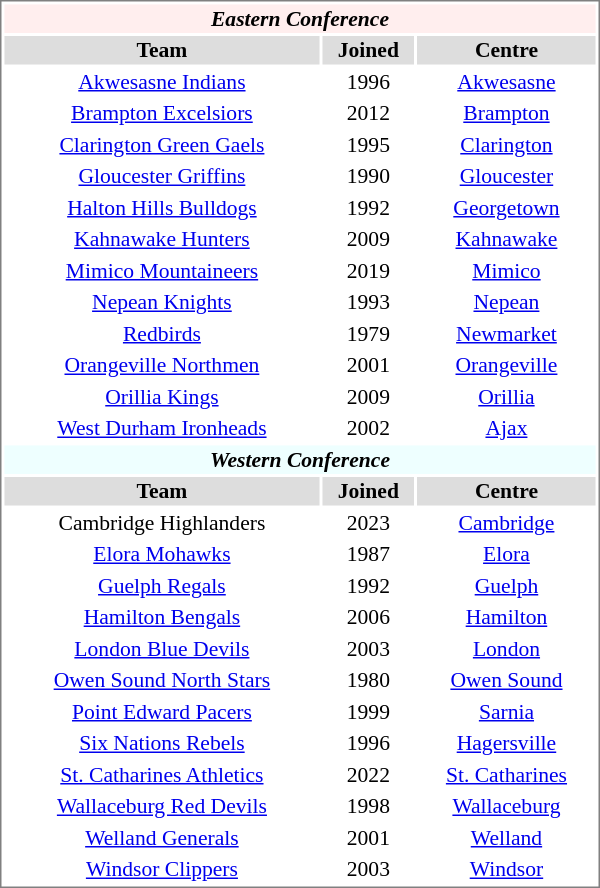<table cellpadding="0">
<tr align="left" style="vertical-align: top">
<td><br><table cellpadding="1" width="400px" style="font-size: 90%; border: 1px solid gray;">
<tr align="center" bgcolor="#ffeeee">
<td colspan="11"><strong><em>Eastern Conference</em></strong></td>
</tr>
<tr align="center" bgcolor="#dddddd">
<td><strong>Team</strong></td>
<td><strong>Joined</strong></td>
<td><strong>Centre</strong></td>
</tr>
<tr align="center">
<td><a href='#'>Akwesasne Indians</a></td>
<td>1996</td>
<td><a href='#'>Akwesasne</a></td>
</tr>
<tr align="center">
<td><a href='#'>Brampton Excelsiors</a></td>
<td>2012</td>
<td><a href='#'>Brampton</a></td>
</tr>
<tr align="center">
<td><a href='#'>Clarington Green Gaels</a></td>
<td>1995</td>
<td><a href='#'>Clarington</a></td>
</tr>
<tr align="center">
<td><a href='#'>Gloucester Griffins</a></td>
<td>1990</td>
<td><a href='#'>Gloucester</a></td>
</tr>
<tr align="center">
<td><a href='#'>Halton Hills Bulldogs</a></td>
<td>1992</td>
<td><a href='#'>Georgetown</a></td>
</tr>
<tr align="center">
<td><a href='#'>Kahnawake Hunters</a></td>
<td>2009</td>
<td><a href='#'>Kahnawake</a></td>
</tr>
<tr align="center">
<td><a href='#'>Mimico Mountaineers</a></td>
<td>2019</td>
<td><a href='#'>Mimico</a></td>
</tr>
<tr align="center">
<td><a href='#'>Nepean Knights</a></td>
<td>1993</td>
<td><a href='#'>Nepean</a></td>
</tr>
<tr align="center">
<td><a href='#'>Redbirds</a></td>
<td>1979</td>
<td><a href='#'>Newmarket</a></td>
</tr>
<tr align="center">
<td><a href='#'>Orangeville Northmen</a></td>
<td>2001</td>
<td><a href='#'>Orangeville</a></td>
</tr>
<tr align="center">
<td><a href='#'>Orillia Kings</a></td>
<td>2009</td>
<td><a href='#'>Orillia</a></td>
</tr>
<tr align="center">
<td><a href='#'>West Durham Ironheads</a></td>
<td>2002</td>
<td><a href='#'>Ajax</a></td>
</tr>
<tr align="center" bgcolor="#eeffff">
<td colspan="11"><strong><em>Western Conference</em></strong></td>
</tr>
<tr align="center" bgcolor="#dddddd">
<td><strong>Team</strong></td>
<td><strong>Joined</strong></td>
<td><strong>Centre</strong></td>
</tr>
<tr align="center">
<td>Cambridge Highlanders</td>
<td>2023</td>
<td><a href='#'>Cambridge</a></td>
</tr>
<tr align="center">
<td><a href='#'>Elora Mohawks</a></td>
<td>1987</td>
<td><a href='#'>Elora</a></td>
</tr>
<tr align="center">
<td><a href='#'>Guelph Regals</a></td>
<td>1992</td>
<td><a href='#'>Guelph</a></td>
</tr>
<tr align="center">
<td><a href='#'>Hamilton Bengals</a></td>
<td>2006</td>
<td><a href='#'>Hamilton</a></td>
</tr>
<tr align="center">
<td><a href='#'>London Blue Devils</a></td>
<td>2003</td>
<td><a href='#'>London</a></td>
</tr>
<tr align="center">
<td><a href='#'>Owen Sound North Stars</a></td>
<td>1980</td>
<td><a href='#'>Owen Sound</a></td>
</tr>
<tr align="center">
<td><a href='#'>Point Edward Pacers</a></td>
<td>1999</td>
<td><a href='#'>Sarnia</a></td>
</tr>
<tr align="center">
<td><a href='#'>Six Nations Rebels</a></td>
<td>1996</td>
<td><a href='#'>Hagersville</a></td>
</tr>
<tr align="center">
<td><a href='#'>St. Catharines Athletics</a></td>
<td>2022</td>
<td><a href='#'>St. Catharines</a></td>
</tr>
<tr align="center">
<td><a href='#'>Wallaceburg Red Devils</a></td>
<td>1998</td>
<td><a href='#'>Wallaceburg</a></td>
</tr>
<tr align="center">
<td><a href='#'>Welland Generals</a></td>
<td>2001</td>
<td><a href='#'>Welland</a></td>
</tr>
<tr align="center">
<td><a href='#'>Windsor Clippers</a></td>
<td>2003</td>
<td><a href='#'>Windsor</a></td>
</tr>
</table>
</td>
</tr>
</table>
